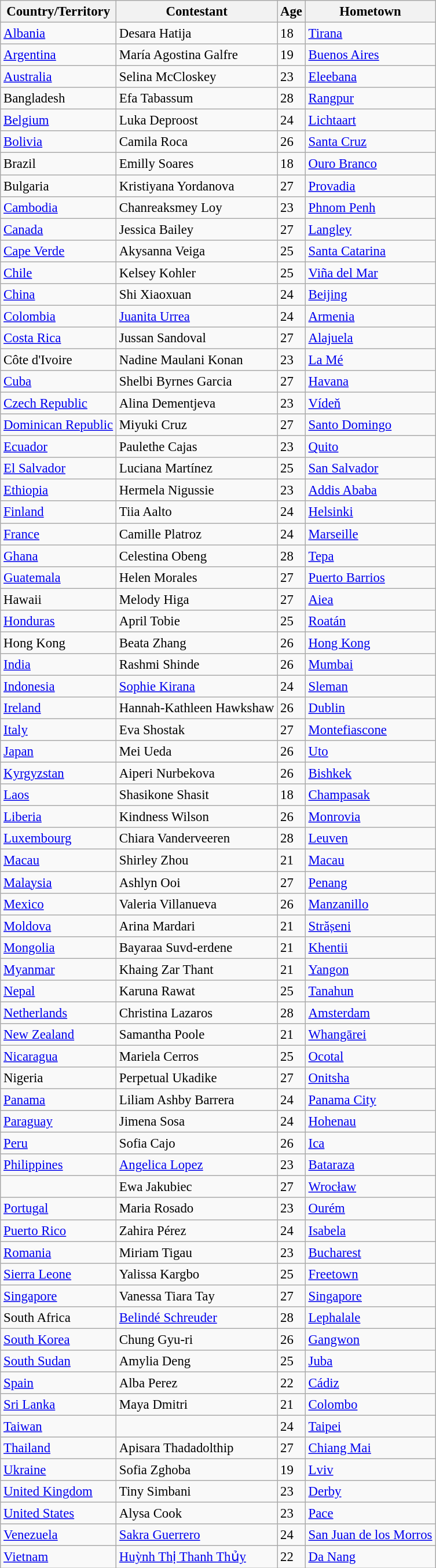<table class="wikitable sortable" style="font-size: 95%;">
<tr>
<th>Country/Territory</th>
<th>Contestant</th>
<th>Age</th>
<th>Hometown</th>
</tr>
<tr>
<td> <a href='#'>Albania</a></td>
<td>Desara Hatija</td>
<td>18</td>
<td><a href='#'>Tirana</a></td>
</tr>
<tr>
<td> <a href='#'>Argentina</a></td>
<td>María Agostina Galfre</td>
<td>19</td>
<td><a href='#'>Buenos Aires</a></td>
</tr>
<tr>
<td> <a href='#'>Australia</a></td>
<td>Selina McCloskey</td>
<td>23</td>
<td><a href='#'>Eleebana</a></td>
</tr>
<tr>
<td> Bangladesh</td>
<td>Efa Tabassum</td>
<td>28</td>
<td><a href='#'>Rangpur</a></td>
</tr>
<tr>
<td> <a href='#'>Belgium</a></td>
<td>Luka Deproost</td>
<td>24</td>
<td><a href='#'>Lichtaart</a></td>
</tr>
<tr>
<td> <a href='#'>Bolivia</a></td>
<td>Camila Roca</td>
<td>26</td>
<td><a href='#'>Santa Cruz</a></td>
</tr>
<tr>
<td> Brazil</td>
<td>Emilly Soares</td>
<td>18</td>
<td><a href='#'>Ouro Branco</a></td>
</tr>
<tr>
<td> Bulgaria</td>
<td>Kristiyana Yordanova</td>
<td>27</td>
<td><a href='#'>Provadia</a></td>
</tr>
<tr>
<td> <a href='#'>Cambodia</a></td>
<td>Chanreaksmey Loy</td>
<td>23</td>
<td><a href='#'>Phnom Penh</a></td>
</tr>
<tr>
<td> <a href='#'>Canada</a></td>
<td>Jessica Bailey</td>
<td>27</td>
<td><a href='#'>Langley</a></td>
</tr>
<tr>
<td> <a href='#'>Cape Verde</a></td>
<td>Akysanna Veiga</td>
<td>25</td>
<td><a href='#'>Santa Catarina</a></td>
</tr>
<tr>
<td> <a href='#'>Chile</a></td>
<td>Kelsey Kohler</td>
<td>25</td>
<td><a href='#'>Viña del Mar</a></td>
</tr>
<tr>
<td> <a href='#'>China</a></td>
<td>Shi Xiaoxuan</td>
<td>24</td>
<td><a href='#'>Beijing</a></td>
</tr>
<tr>
<td> <a href='#'>Colombia</a></td>
<td><a href='#'>Juanita Urrea</a></td>
<td>24</td>
<td><a href='#'>Armenia</a></td>
</tr>
<tr>
<td> <a href='#'>Costa Rica</a></td>
<td>Jussan Sandoval</td>
<td>27</td>
<td><a href='#'>Alajuela</a></td>
</tr>
<tr>
<td> Côte d'Ivoire</td>
<td>Nadine Maulani Konan</td>
<td>23</td>
<td><a href='#'>La Mé</a></td>
</tr>
<tr>
<td> <a href='#'>Cuba</a></td>
<td>Shelbi Byrnes Garcia</td>
<td>27</td>
<td><a href='#'>Havana</a></td>
</tr>
<tr>
<td> <a href='#'>Czech Republic</a></td>
<td>Alina Dementjeva</td>
<td>23</td>
<td><a href='#'>Vídeň</a></td>
</tr>
<tr>
<td> <a href='#'>Dominican Republic</a></td>
<td>Miyuki Cruz</td>
<td>27</td>
<td><a href='#'>Santo Domingo</a></td>
</tr>
<tr>
<td> <a href='#'>Ecuador</a></td>
<td>Paulethe Cajas</td>
<td>23</td>
<td><a href='#'>Quito</a></td>
</tr>
<tr>
<td> <a href='#'>El Salvador</a></td>
<td>Luciana Martínez</td>
<td>25</td>
<td><a href='#'>San Salvador</a></td>
</tr>
<tr>
<td> <a href='#'>Ethiopia</a></td>
<td>Hermela Nigussie</td>
<td>23</td>
<td><a href='#'>Addis Ababa</a></td>
</tr>
<tr>
<td> <a href='#'>Finland</a></td>
<td>Tiia Aalto</td>
<td>24</td>
<td><a href='#'>Helsinki</a></td>
</tr>
<tr>
<td> <a href='#'>France</a></td>
<td>Camille Platroz</td>
<td>24</td>
<td><a href='#'>Marseille</a></td>
</tr>
<tr>
<td> <a href='#'>Ghana</a></td>
<td>Celestina Obeng</td>
<td>28</td>
<td><a href='#'>Tepa</a></td>
</tr>
<tr>
<td> <a href='#'>Guatemala</a></td>
<td>Helen Morales</td>
<td>27</td>
<td><a href='#'>Puerto Barrios</a></td>
</tr>
<tr>
<td> Hawaii</td>
<td>Melody Higa</td>
<td>27</td>
<td><a href='#'>Aiea</a></td>
</tr>
<tr>
<td> <a href='#'>Honduras</a></td>
<td>April Tobie</td>
<td>25</td>
<td><a href='#'>Roatán</a></td>
</tr>
<tr>
<td> Hong Kong</td>
<td>Beata Zhang</td>
<td>26</td>
<td><a href='#'>Hong Kong</a></td>
</tr>
<tr>
<td> <a href='#'>India</a></td>
<td>Rashmi Shinde</td>
<td>26</td>
<td><a href='#'>Mumbai</a></td>
</tr>
<tr>
<td> <a href='#'>Indonesia</a></td>
<td><a href='#'>Sophie Kirana</a></td>
<td>24</td>
<td><a href='#'>Sleman</a></td>
</tr>
<tr>
<td> <a href='#'>Ireland</a></td>
<td>Hannah-Kathleen Hawkshaw</td>
<td>26</td>
<td><a href='#'>Dublin</a></td>
</tr>
<tr>
<td> <a href='#'>Italy</a></td>
<td>Eva Shostak</td>
<td>27</td>
<td><a href='#'>Montefiascone</a></td>
</tr>
<tr>
<td> <a href='#'>Japan</a></td>
<td>Mei Ueda</td>
<td>26</td>
<td><a href='#'>Uto</a></td>
</tr>
<tr>
<td> <a href='#'>Kyrgyzstan</a></td>
<td>Aiperi Nurbekova</td>
<td>26</td>
<td><a href='#'>Bishkek</a></td>
</tr>
<tr>
<td> <a href='#'>Laos</a></td>
<td>Shasikone Shasit</td>
<td>18</td>
<td><a href='#'>Champasak</a></td>
</tr>
<tr>
<td> <a href='#'>Liberia</a></td>
<td>Kindness Wilson</td>
<td>26</td>
<td><a href='#'>Monrovia</a></td>
</tr>
<tr>
<td> <a href='#'>Luxembourg</a></td>
<td>Chiara Vanderveeren</td>
<td>28</td>
<td><a href='#'>Leuven</a></td>
</tr>
<tr>
<td> <a href='#'>Macau</a></td>
<td>Shirley Zhou</td>
<td>21</td>
<td><a href='#'>Macau</a></td>
</tr>
<tr>
<td> <a href='#'>Malaysia</a></td>
<td>Ashlyn Ooi</td>
<td>27</td>
<td><a href='#'>Penang</a></td>
</tr>
<tr>
<td> <a href='#'>Mexico</a></td>
<td>Valeria Villanueva</td>
<td>26</td>
<td><a href='#'>Manzanillo</a></td>
</tr>
<tr>
<td> <a href='#'>Moldova</a></td>
<td>Arina Mardari</td>
<td>21</td>
<td><a href='#'>Strășeni</a></td>
</tr>
<tr>
<td> <a href='#'>Mongolia</a></td>
<td>Bayaraa Suvd-erdene</td>
<td>21</td>
<td><a href='#'>Khentii</a></td>
</tr>
<tr>
<td> <a href='#'>Myanmar</a></td>
<td>Khaing Zar Thant</td>
<td>21</td>
<td><a href='#'>Yangon</a></td>
</tr>
<tr>
<td> <a href='#'>Nepal</a></td>
<td>Karuna Rawat</td>
<td>25</td>
<td><a href='#'>Tanahun</a></td>
</tr>
<tr>
<td> <a href='#'>Netherlands</a></td>
<td>Christina Lazaros</td>
<td>28</td>
<td><a href='#'>Amsterdam</a></td>
</tr>
<tr>
<td> <a href='#'>New Zealand</a></td>
<td>Samantha Poole</td>
<td>21</td>
<td><a href='#'>Whangārei</a></td>
</tr>
<tr>
<td> <a href='#'>Nicaragua</a></td>
<td>Mariela Cerros</td>
<td>25</td>
<td><a href='#'>Ocotal</a></td>
</tr>
<tr>
<td> Nigeria</td>
<td>Perpetual Ukadike</td>
<td>27</td>
<td><a href='#'>Onitsha</a></td>
</tr>
<tr>
<td> <a href='#'>Panama</a></td>
<td>Liliam Ashby Barrera</td>
<td>24</td>
<td><a href='#'>Panama City</a></td>
</tr>
<tr>
<td> <a href='#'>Paraguay</a></td>
<td>Jimena Sosa</td>
<td>24</td>
<td><a href='#'>Hohenau</a></td>
</tr>
<tr>
<td> <a href='#'>Peru</a></td>
<td>Sofia Cajo</td>
<td>26</td>
<td><a href='#'>Ica</a></td>
</tr>
<tr>
<td> <a href='#'>Philippines</a></td>
<td><a href='#'>Angelica Lopez</a></td>
<td>23</td>
<td><a href='#'>Bataraza</a></td>
</tr>
<tr>
<td></td>
<td>Ewa Jakubiec</td>
<td>27</td>
<td><a href='#'>Wrocław</a></td>
</tr>
<tr>
<td> <a href='#'>Portugal</a></td>
<td>Maria Rosado</td>
<td>23</td>
<td><a href='#'>Ourém</a></td>
</tr>
<tr>
<td> <a href='#'>Puerto Rico</a></td>
<td>Zahira Pérez</td>
<td>24</td>
<td><a href='#'>Isabela</a></td>
</tr>
<tr>
<td> <a href='#'>Romania</a></td>
<td>Miriam Tigau</td>
<td>23</td>
<td><a href='#'>Bucharest</a></td>
</tr>
<tr>
<td> <a href='#'>Sierra Leone</a></td>
<td>Yalissa Kargbo</td>
<td>25</td>
<td><a href='#'>Freetown</a></td>
</tr>
<tr>
<td> <a href='#'>Singapore</a></td>
<td>Vanessa Tiara Tay</td>
<td>27</td>
<td><a href='#'>Singapore</a></td>
</tr>
<tr>
<td> South Africa</td>
<td><a href='#'>Belindé Schreuder</a></td>
<td>28</td>
<td><a href='#'>Lephalale</a></td>
</tr>
<tr>
<td> <a href='#'>South Korea</a></td>
<td>Chung Gyu-ri</td>
<td>26</td>
<td><a href='#'>Gangwon</a></td>
</tr>
<tr>
<td> <a href='#'>South Sudan</a></td>
<td>Amylia Deng</td>
<td>25</td>
<td><a href='#'>Juba</a></td>
</tr>
<tr>
<td> <a href='#'>Spain</a></td>
<td>Alba Perez</td>
<td>22</td>
<td><a href='#'>Cádiz</a></td>
</tr>
<tr>
<td> <a href='#'>Sri Lanka</a></td>
<td>Maya Dmitri</td>
<td>21</td>
<td><a href='#'>Colombo</a></td>
</tr>
<tr>
<td> <a href='#'>Taiwan</a></td>
<td></td>
<td>24</td>
<td><a href='#'>Taipei</a></td>
</tr>
<tr>
<td> <a href='#'>Thailand</a></td>
<td>Apisara Thadadolthip</td>
<td>27</td>
<td><a href='#'>Chiang Mai</a></td>
</tr>
<tr>
<td> <a href='#'>Ukraine</a></td>
<td>Sofia Zghoba</td>
<td>19</td>
<td><a href='#'>Lviv</a></td>
</tr>
<tr>
<td> <a href='#'>United Kingdom</a></td>
<td>Tiny Simbani</td>
<td>23</td>
<td><a href='#'>Derby</a></td>
</tr>
<tr>
<td> <a href='#'>United States</a></td>
<td>Alysa Cook</td>
<td>23</td>
<td><a href='#'>Pace</a></td>
</tr>
<tr>
<td> <a href='#'>Venezuela</a></td>
<td><a href='#'>Sakra Guerrero</a></td>
<td>24</td>
<td><a href='#'>San Juan de los Morros</a></td>
</tr>
<tr>
<td> <a href='#'>Vietnam</a></td>
<td><a href='#'>Huỳnh Thị Thanh Thủy</a></td>
<td>22</td>
<td><a href='#'>Da Nang</a></td>
</tr>
</table>
